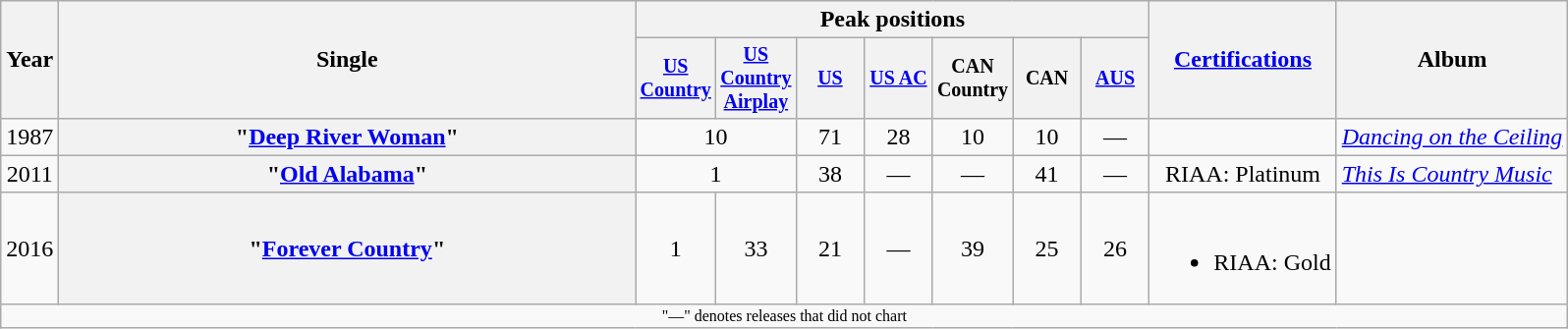<table class="wikitable plainrowheaders" style="text-align:center">
<tr>
<th rowspan="2">Year</th>
<th rowspan="2" style="width:24em;">Single</th>
<th colspan="7">Peak positions</th>
<th rowspan="2"><a href='#'>Certifications</a></th>
<th rowspan="2">Album</th>
</tr>
<tr style="font-size:smaller;">
<th width="40"><a href='#'>US Country</a><br></th>
<th width="40"><a href='#'>US Country Airplay</a><br></th>
<th width="40"><a href='#'>US</a><br></th>
<th width="40"><a href='#'>US AC</a><br></th>
<th width="40">CAN Country<br></th>
<th width="40">CAN<br></th>
<th width="40"><a href='#'>AUS</a></th>
</tr>
<tr>
<td>1987</td>
<th scope="row">"<a href='#'>Deep River Woman</a>"<br></th>
<td colspan="2">10</td>
<td>71</td>
<td>28</td>
<td>10</td>
<td>10</td>
<td>—</td>
<td></td>
<td align="left"><em><a href='#'>Dancing on the Ceiling</a></em></td>
</tr>
<tr>
<td>2011</td>
<th scope="row">"<a href='#'>Old Alabama</a>"<br></th>
<td colspan="2">1</td>
<td>38</td>
<td>—</td>
<td>—</td>
<td>41</td>
<td>—</td>
<td>RIAA: Platinum</td>
<td align="left"><em><a href='#'>This Is Country Music</a></em></td>
</tr>
<tr>
<td>2016</td>
<th scope="row">"<a href='#'>Forever Country</a>"<br></th>
<td>1</td>
<td>33</td>
<td>21</td>
<td>—</td>
<td>39</td>
<td>25</td>
<td>26</td>
<td><br><ul><li>RIAA: Gold</li></ul></td>
<td></td>
</tr>
<tr>
<td colspan="11" style="font-size:8pt">"—" denotes releases that did not chart</td>
</tr>
</table>
